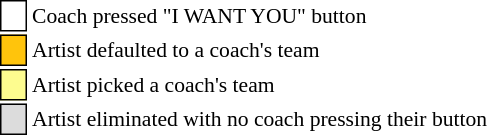<table class="toccolours" style="font-size: 90%; white-space: nowrap;">
<tr>
<td style="background:white; border: 1px solid black;"> <strong></strong> </td>
<td>Coach pressed "I WANT YOU" button</td>
</tr>
<tr>
<td style="background:#ffc40c; border: 1px solid black">    </td>
<td>Artist defaulted to a coach's team</td>
</tr>
<tr>
<td style="background:#fdfc8f; border: 1px solid black;">    </td>
<td style="padding-right:8px">Artist picked a coach's team</td>
</tr>
<tr>
<td style="background:#dcdcdc; border: 1px solid black">    </td>
<td>Artist eliminated with no coach pressing their button</td>
</tr>
<tr>
</tr>
</table>
